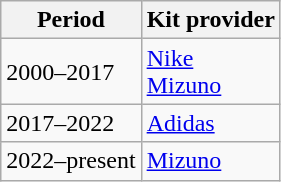<table class="wikitable" style="text-align: left">
<tr>
<th>Period</th>
<th>Kit provider</th>
</tr>
<tr>
<td>2000–2017</td>
<td><a href='#'>Nike</a><br><a href='#'>Mizuno</a></td>
</tr>
<tr>
<td>2017–2022</td>
<td><a href='#'>Adidas</a></td>
</tr>
<tr>
<td>2022–present</td>
<td><a href='#'>Mizuno</a></td>
</tr>
</table>
